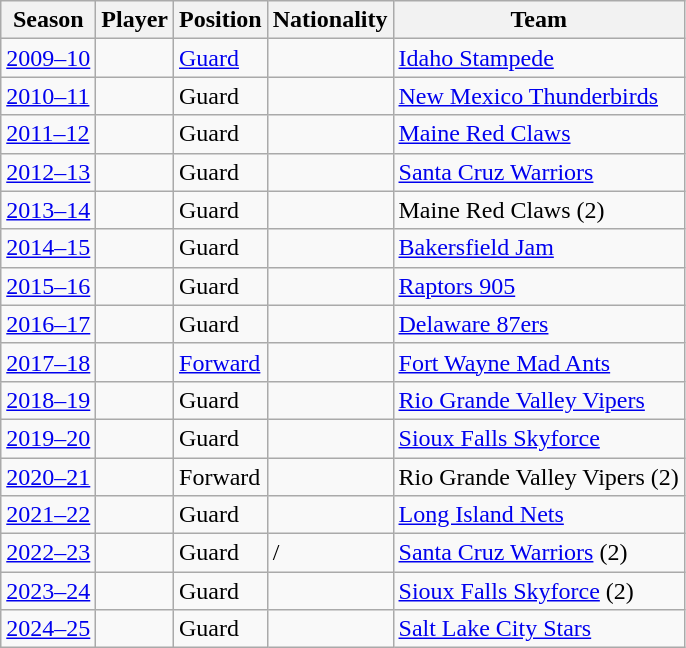<table class="wikitable sortable">
<tr>
<th>Season</th>
<th>Player</th>
<th>Position</th>
<th class=unsortable>Nationality</th>
<th>Team</th>
</tr>
<tr>
<td><a href='#'>2009–10</a></td>
<td></td>
<td><a href='#'>Guard</a></td>
<td></td>
<td><a href='#'>Idaho Stampede</a></td>
</tr>
<tr>
<td><a href='#'>2010–11</a></td>
<td></td>
<td>Guard</td>
<td></td>
<td><a href='#'>New Mexico Thunderbirds</a></td>
</tr>
<tr>
<td><a href='#'>2011–12</a></td>
<td></td>
<td>Guard</td>
<td></td>
<td><a href='#'>Maine Red Claws</a></td>
</tr>
<tr>
<td><a href='#'>2012–13</a></td>
<td></td>
<td>Guard</td>
<td></td>
<td><a href='#'>Santa Cruz Warriors</a></td>
</tr>
<tr>
<td><a href='#'>2013–14</a></td>
<td></td>
<td>Guard</td>
<td></td>
<td>Maine Red Claws (2)</td>
</tr>
<tr>
<td><a href='#'>2014–15</a></td>
<td></td>
<td>Guard</td>
<td></td>
<td><a href='#'>Bakersfield Jam</a></td>
</tr>
<tr>
<td><a href='#'>2015–16</a></td>
<td></td>
<td>Guard</td>
<td></td>
<td><a href='#'>Raptors 905</a></td>
</tr>
<tr>
<td><a href='#'>2016–17</a></td>
<td></td>
<td>Guard</td>
<td></td>
<td><a href='#'>Delaware 87ers</a></td>
</tr>
<tr>
<td><a href='#'>2017–18</a></td>
<td></td>
<td><a href='#'>Forward</a></td>
<td></td>
<td><a href='#'>Fort Wayne Mad Ants</a></td>
</tr>
<tr>
<td><a href='#'>2018–19</a></td>
<td></td>
<td>Guard</td>
<td></td>
<td><a href='#'>Rio Grande Valley Vipers</a></td>
</tr>
<tr>
<td><a href='#'>2019–20</a></td>
<td></td>
<td>Guard</td>
<td></td>
<td><a href='#'>Sioux Falls Skyforce</a></td>
</tr>
<tr>
<td><a href='#'>2020–21</a></td>
<td></td>
<td>Forward</td>
<td></td>
<td>Rio Grande Valley Vipers (2)</td>
</tr>
<tr>
<td><a href='#'>2021–22</a></td>
<td></td>
<td>Guard</td>
<td></td>
<td><a href='#'>Long Island Nets</a></td>
</tr>
<tr>
<td><a href='#'>2022–23</a></td>
<td></td>
<td>Guard</td>
<td>/<br></td>
<td><a href='#'>Santa Cruz Warriors</a> (2)</td>
</tr>
<tr>
<td><a href='#'>2023–24</a></td>
<td></td>
<td>Guard</td>
<td></td>
<td><a href='#'>Sioux Falls Skyforce</a> (2)</td>
</tr>
<tr>
<td><a href='#'>2024–25</a></td>
<td></td>
<td>Guard</td>
<td></td>
<td><a href='#'>Salt Lake City Stars</a></td>
</tr>
</table>
